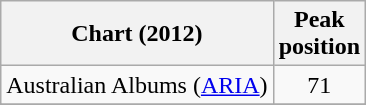<table class="wikitable sortable">
<tr>
<th>Chart (2012)</th>
<th>Peak<br>position</th>
</tr>
<tr>
<td>Australian Albums (<a href='#'>ARIA</a>)</td>
<td align="center">71</td>
</tr>
<tr>
</tr>
<tr>
</tr>
<tr>
</tr>
<tr>
</tr>
</table>
